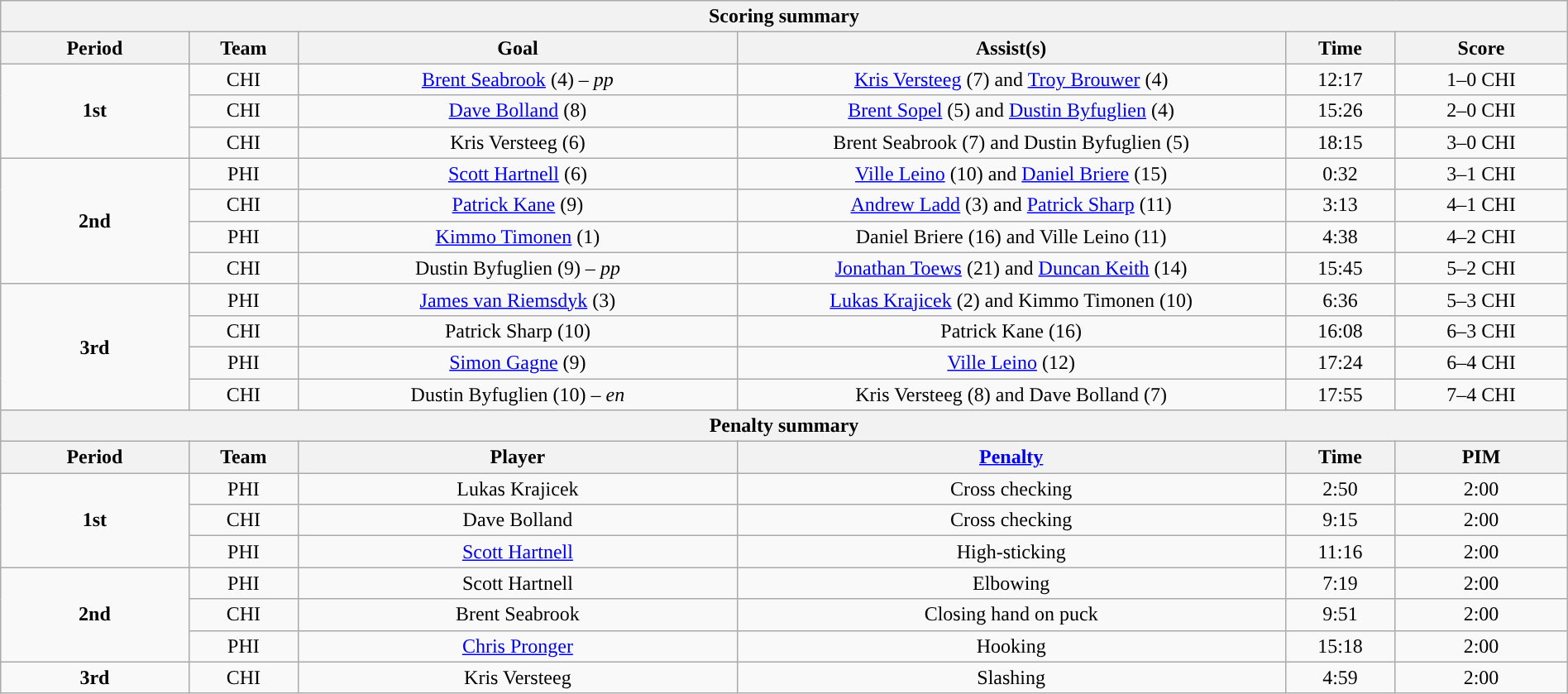<table style="width:100%;" class="wikitable">
<tr>
<th colspan=6>Scoring summary</th>
</tr>
<tr>
<th style="width:12%;">Period</th>
<th style="width:7%;">Team</th>
<th style="width:28%;">Goal</th>
<th style="width:35%;">Assist(s)</th>
<th style="width:7%;">Time</th>
<th style="width:11%;">Score</th>
</tr>
<tr style="text-align:center;">
<td rowspan="3"><strong>1st</strong></td>
<td>CHI</td>
<td><a href='#'>Brent Seabrook</a> (4) – <em>pp</em></td>
<td><a href='#'>Kris Versteeg</a> (7) and <a href='#'>Troy Brouwer</a> (4)</td>
<td>12:17</td>
<td>1–0 CHI</td>
</tr>
<tr style="text-align:center;">
<td>CHI</td>
<td><a href='#'>Dave Bolland</a> (8)</td>
<td><a href='#'>Brent Sopel</a> (5) and <a href='#'>Dustin Byfuglien</a> (4)</td>
<td>15:26</td>
<td>2–0 CHI</td>
</tr>
<tr style="text-align:center;">
<td>CHI</td>
<td>Kris Versteeg (6)</td>
<td>Brent Seabrook (7) and Dustin Byfuglien (5)</td>
<td>18:15</td>
<td>3–0 CHI</td>
</tr>
<tr style="text-align:center;">
<td rowspan="4"><strong>2nd</strong></td>
<td>PHI</td>
<td><a href='#'>Scott Hartnell</a> (6)</td>
<td><a href='#'>Ville Leino</a> (10) and <a href='#'>Daniel Briere</a> (15)</td>
<td>0:32</td>
<td>3–1 CHI</td>
</tr>
<tr style="text-align:center;">
<td>CHI</td>
<td><a href='#'>Patrick Kane</a> (9)</td>
<td><a href='#'>Andrew Ladd</a> (3) and <a href='#'>Patrick Sharp</a> (11)</td>
<td>3:13</td>
<td>4–1 CHI</td>
</tr>
<tr style="text-align:center;">
<td>PHI</td>
<td><a href='#'>Kimmo Timonen</a> (1)</td>
<td>Daniel Briere (16) and Ville Leino (11)</td>
<td>4:38</td>
<td>4–2 CHI</td>
</tr>
<tr style="text-align:center;">
<td>CHI</td>
<td>Dustin Byfuglien (9) – <em>pp</em></td>
<td><a href='#'>Jonathan Toews</a> (21) and <a href='#'>Duncan Keith</a> (14)</td>
<td>15:45</td>
<td>5–2 CHI</td>
</tr>
<tr style="text-align:center;">
<td rowspan="4"><strong>3rd</strong></td>
<td>PHI</td>
<td><a href='#'>James van Riemsdyk</a> (3)</td>
<td><a href='#'>Lukas Krajicek</a> (2) and Kimmo Timonen (10)</td>
<td>6:36</td>
<td>5–3 CHI</td>
</tr>
<tr style="text-align:center;">
<td>CHI</td>
<td>Patrick Sharp (10)</td>
<td>Patrick Kane (16)</td>
<td>16:08</td>
<td>6–3 CHI</td>
</tr>
<tr style="text-align:center;">
<td>PHI</td>
<td><a href='#'>Simon Gagne</a> (9)</td>
<td><a href='#'>Ville Leino</a> (12)</td>
<td>17:24</td>
<td>6–4 CHI</td>
</tr>
<tr style="text-align:center;">
<td>CHI</td>
<td>Dustin Byfuglien (10) – <em>en</em></td>
<td>Kris Versteeg (8) and Dave Bolland (7)</td>
<td>17:55</td>
<td>7–4 CHI</td>
</tr>
<tr>
<th colspan=6>Penalty summary</th>
</tr>
<tr>
<th style="width:12%;">Period</th>
<th style="width:7%;">Team</th>
<th style="width:28%;">Player</th>
<th style="width:35%;"><a href='#'>Penalty</a></th>
<th style="width:7%;">Time</th>
<th style="width:11%;">PIM</th>
</tr>
<tr style="text-align:center;">
<td rowspan="3"><strong>1st</strong></td>
<td>PHI</td>
<td>Lukas Krajicek</td>
<td>Cross checking</td>
<td>2:50</td>
<td>2:00</td>
</tr>
<tr style="text-align:center;">
<td>CHI</td>
<td>Dave Bolland</td>
<td>Cross checking</td>
<td>9:15</td>
<td>2:00</td>
</tr>
<tr style="text-align:center;">
<td>PHI</td>
<td><a href='#'>Scott Hartnell</a></td>
<td>High-sticking</td>
<td>11:16</td>
<td>2:00</td>
</tr>
<tr style="text-align:center;">
<td rowspan="3"><strong>2nd</strong></td>
<td>PHI</td>
<td>Scott Hartnell</td>
<td>Elbowing</td>
<td>7:19</td>
<td>2:00</td>
</tr>
<tr style="text-align:center;">
<td>CHI</td>
<td>Brent Seabrook</td>
<td>Closing hand on puck</td>
<td>9:51</td>
<td>2:00</td>
</tr>
<tr style="text-align:center;">
<td>PHI</td>
<td><a href='#'>Chris Pronger</a></td>
<td>Hooking</td>
<td>15:18</td>
<td>2:00</td>
</tr>
<tr style="text-align:center;">
<td><strong>3rd</strong></td>
<td>CHI</td>
<td>Kris Versteeg</td>
<td>Slashing</td>
<td>4:59</td>
<td>2:00</td>
</tr>
</table>
